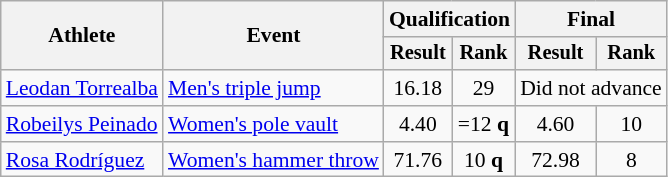<table class=wikitable style=font-size:90%;text-align:center>
<tr>
<th rowspan=2>Athlete</th>
<th rowspan=2>Event</th>
<th colspan=2>Qualification</th>
<th colspan=2>Final</th>
</tr>
<tr style=font-size:95%>
<th>Result</th>
<th>Rank</th>
<th>Result</th>
<th>Rank</th>
</tr>
<tr align=center>
<td align=left><a href='#'>Leodan Torrealba</a></td>
<td align=left><a href='#'>Men's triple jump</a></td>
<td>16.18</td>
<td>29</td>
<td colspan=2>Did not advance</td>
</tr>
<tr align=center>
<td align=left><a href='#'>Robeilys Peinado</a></td>
<td align=left><a href='#'>Women's pole vault</a></td>
<td>4.40</td>
<td>=12 <strong>q</strong></td>
<td>4.60 <strong></strong></td>
<td>10</td>
</tr>
<tr align=center>
<td align=left><a href='#'>Rosa Rodríguez</a></td>
<td align=left><a href='#'>Women's hammer throw</a></td>
<td>71.76</td>
<td>10 <strong>q</strong></td>
<td>72.98 <strong></strong></td>
<td>8</td>
</tr>
</table>
